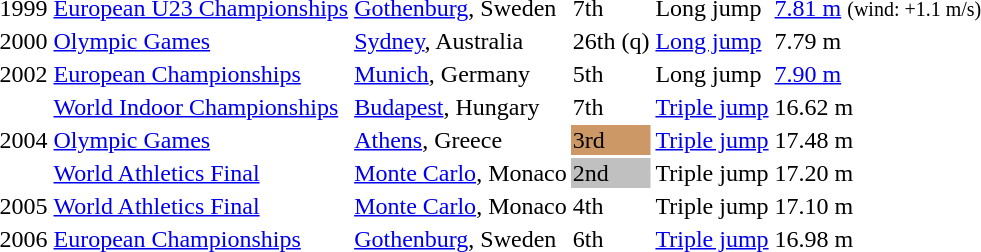<table>
<tr>
<td>1999</td>
<td><a href='#'>European U23 Championships</a></td>
<td><a href='#'>Gothenburg</a>, Sweden</td>
<td>7th</td>
<td>Long jump</td>
<td><a href='#'>7.81 m</a> <small>(wind: +1.1 m/s)</small></td>
</tr>
<tr>
<td>2000</td>
<td><a href='#'>Olympic Games</a></td>
<td><a href='#'>Sydney</a>, Australia</td>
<td>26th (q)</td>
<td><a href='#'>Long jump</a></td>
<td>7.79 m</td>
</tr>
<tr>
<td>2002</td>
<td><a href='#'>European Championships</a></td>
<td><a href='#'>Munich</a>, Germany</td>
<td>5th</td>
<td>Long jump</td>
<td><a href='#'>7.90 m</a></td>
</tr>
<tr>
<td rowspan=3>2004</td>
<td><a href='#'>World Indoor Championships</a></td>
<td><a href='#'>Budapest</a>, Hungary</td>
<td>7th</td>
<td><a href='#'>Triple jump</a></td>
<td>16.62 m</td>
</tr>
<tr>
<td><a href='#'>Olympic Games</a></td>
<td><a href='#'>Athens</a>, Greece</td>
<td bgcolor="CC9966">3rd</td>
<td><a href='#'>Triple jump</a></td>
<td>17.48 m</td>
</tr>
<tr>
<td><a href='#'>World Athletics Final</a></td>
<td><a href='#'>Monte Carlo</a>, Monaco</td>
<td bgcolor="silver">2nd</td>
<td>Triple jump</td>
<td>17.20 m</td>
</tr>
<tr>
<td>2005</td>
<td><a href='#'>World Athletics Final</a></td>
<td><a href='#'>Monte Carlo</a>, Monaco</td>
<td>4th</td>
<td>Triple jump</td>
<td>17.10 m</td>
</tr>
<tr>
<td>2006</td>
<td><a href='#'>European Championships</a></td>
<td><a href='#'>Gothenburg</a>, Sweden</td>
<td>6th</td>
<td><a href='#'>Triple jump</a></td>
<td>16.98 m</td>
</tr>
</table>
